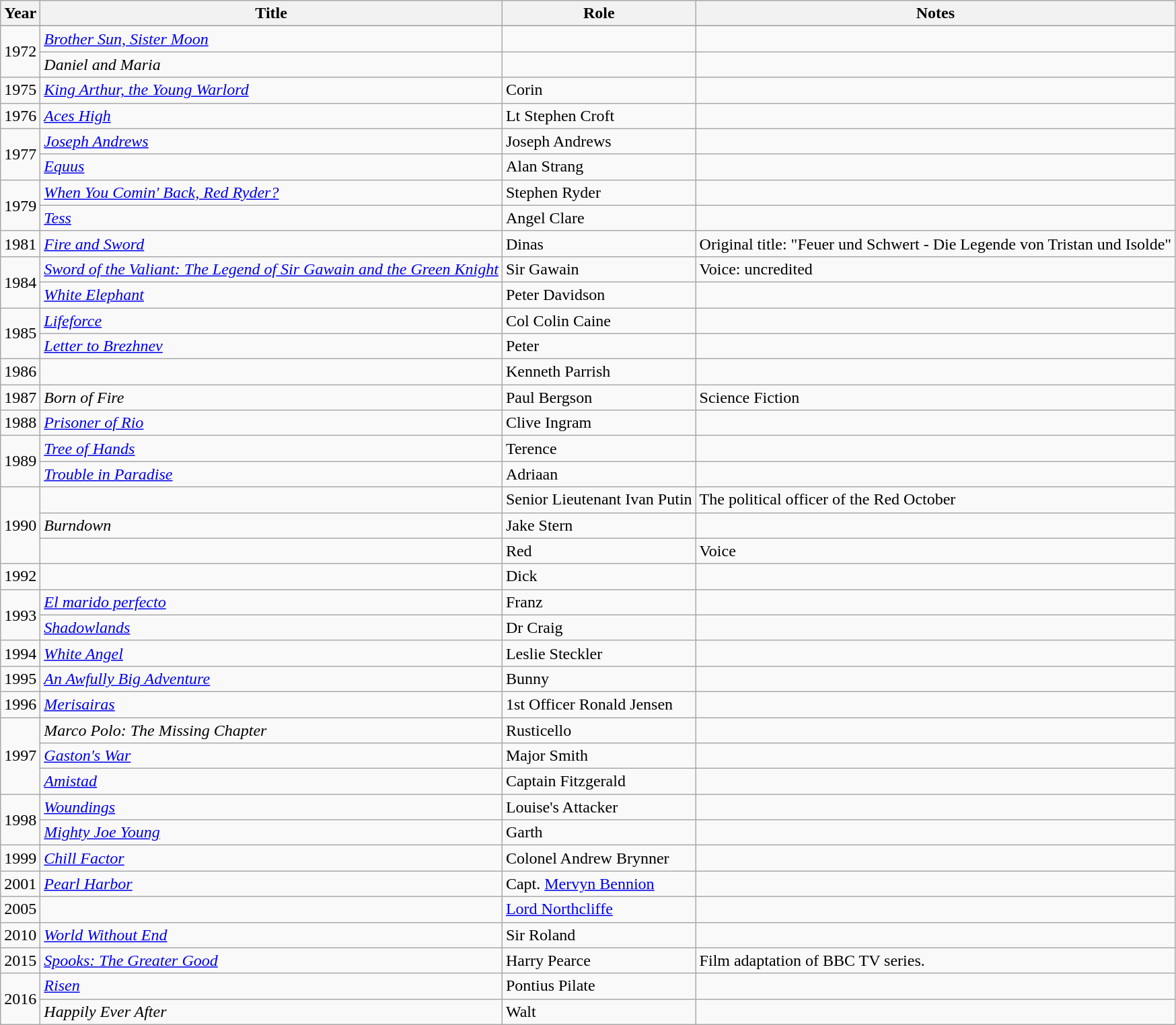<table class = "wikitable sortable">
<tr>
<th>Year</th>
<th>Title</th>
<th>Role</th>
<th class = "unsortable">Notes</th>
</tr>
<tr>
</tr>
<tr>
<td rowspan="2">1972</td>
<td><em><a href='#'>Brother Sun, Sister Moon</a></em></td>
<td></td>
<td></td>
</tr>
<tr>
<td><em>Daniel and Maria</em></td>
<td></td>
<td></td>
</tr>
<tr>
<td>1975</td>
<td><em><a href='#'>King Arthur, the Young Warlord</a></em></td>
<td>Corin</td>
<td></td>
</tr>
<tr>
<td>1976</td>
<td><em><a href='#'>Aces High</a></em></td>
<td>Lt Stephen Croft</td>
<td></td>
</tr>
<tr>
<td rowspan="2">1977</td>
<td><em><a href='#'>Joseph Andrews</a></em></td>
<td>Joseph Andrews</td>
<td></td>
</tr>
<tr>
<td><em><a href='#'>Equus</a></em></td>
<td>Alan Strang</td>
<td></td>
</tr>
<tr>
<td rowspan="2">1979</td>
<td><em><a href='#'>When You Comin' Back, Red Ryder?</a></em></td>
<td>Stephen Ryder</td>
<td></td>
</tr>
<tr>
<td><em><a href='#'>Tess</a></em></td>
<td>Angel Clare</td>
<td></td>
</tr>
<tr>
<td>1981</td>
<td><em><a href='#'>Fire and Sword</a></em></td>
<td>Dinas</td>
<td>Original title: "Feuer und Schwert - Die Legende von Tristan und Isolde"</td>
</tr>
<tr>
<td rowspan="2">1984</td>
<td><em><a href='#'>Sword of the Valiant: The Legend of Sir Gawain and the Green Knight</a></em></td>
<td>Sir Gawain</td>
<td>Voice: uncredited</td>
</tr>
<tr>
<td><em><a href='#'>White Elephant</a></em></td>
<td>Peter Davidson</td>
<td></td>
</tr>
<tr>
<td rowspan="2">1985</td>
<td><em><a href='#'>Lifeforce</a></em></td>
<td>Col Colin Caine</td>
<td></td>
</tr>
<tr>
<td><em><a href='#'>Letter to Brezhnev</a></em></td>
<td>Peter</td>
<td></td>
</tr>
<tr>
<td>1986</td>
<td><em></em></td>
<td>Kenneth Parrish</td>
<td></td>
</tr>
<tr>
<td>1987</td>
<td><em>Born of Fire</em></td>
<td>Paul Bergson</td>
<td>Science Fiction</td>
</tr>
<tr>
<td>1988</td>
<td><em><a href='#'>Prisoner of Rio</a></em></td>
<td>Clive Ingram</td>
<td></td>
</tr>
<tr>
<td rowspan="2">1989</td>
<td><em><a href='#'>Tree of Hands</a></em></td>
<td>Terence</td>
<td></td>
</tr>
<tr>
<td><em><a href='#'>Trouble in Paradise</a></em></td>
<td>Adriaan</td>
<td></td>
</tr>
<tr>
<td rowspan="3">1990</td>
<td><em></em></td>
<td>Senior Lieutenant Ivan Putin</td>
<td>The political officer of the Red October</td>
</tr>
<tr>
<td><em>Burndown</em></td>
<td>Jake Stern</td>
<td></td>
</tr>
<tr>
<td><em></em></td>
<td>Red</td>
<td>Voice</td>
</tr>
<tr>
<td>1992</td>
<td><em></em></td>
<td>Dick</td>
<td></td>
</tr>
<tr>
<td rowspan="2">1993</td>
<td><em><a href='#'>El marido perfecto</a></em></td>
<td>Franz</td>
<td></td>
</tr>
<tr>
<td><em><a href='#'>Shadowlands</a></em></td>
<td>Dr Craig</td>
<td></td>
</tr>
<tr>
<td>1994</td>
<td><em><a href='#'>White Angel</a></em></td>
<td>Leslie Steckler</td>
<td></td>
</tr>
<tr>
<td>1995</td>
<td><em><a href='#'>An Awfully Big Adventure</a></em></td>
<td>Bunny</td>
<td></td>
</tr>
<tr>
<td>1996</td>
<td><em><a href='#'>Merisairas</a></em></td>
<td>1st Officer Ronald Jensen</td>
<td></td>
</tr>
<tr>
<td rowspan="3">1997</td>
<td><em>Marco Polo: The Missing Chapter</em></td>
<td>Rusticello</td>
<td></td>
</tr>
<tr>
<td><em><a href='#'>Gaston's War</a></em></td>
<td>Major Smith</td>
<td></td>
</tr>
<tr>
<td><em><a href='#'>Amistad</a></em></td>
<td>Captain Fitzgerald</td>
<td></td>
</tr>
<tr>
<td rowspan="2">1998</td>
<td><em><a href='#'>Woundings</a></em></td>
<td>Louise's Attacker</td>
<td></td>
</tr>
<tr>
<td><em><a href='#'>Mighty Joe Young</a></em></td>
<td>Garth</td>
<td></td>
</tr>
<tr>
<td>1999</td>
<td><em><a href='#'>Chill Factor</a></em></td>
<td>Colonel Andrew Brynner</td>
<td></td>
</tr>
<tr>
<td>2001</td>
<td><em><a href='#'>Pearl Harbor</a></em></td>
<td>Capt. <a href='#'>Mervyn Bennion</a></td>
<td></td>
</tr>
<tr>
<td>2005</td>
<td><em></em></td>
<td><a href='#'>Lord Northcliffe</a></td>
<td></td>
</tr>
<tr>
<td>2010</td>
<td><em><a href='#'>World Without End</a></em></td>
<td>Sir Roland</td>
<td></td>
</tr>
<tr>
<td>2015</td>
<td><em><a href='#'>Spooks: The Greater Good</a></em></td>
<td>Harry Pearce</td>
<td>Film adaptation of BBC TV series.</td>
</tr>
<tr>
<td rowspan="2">2016</td>
<td><em><a href='#'>Risen</a></em></td>
<td>Pontius Pilate</td>
<td></td>
</tr>
<tr>
<td><em>Happily Ever After</em></td>
<td>Walt</td>
<td></td>
</tr>
</table>
